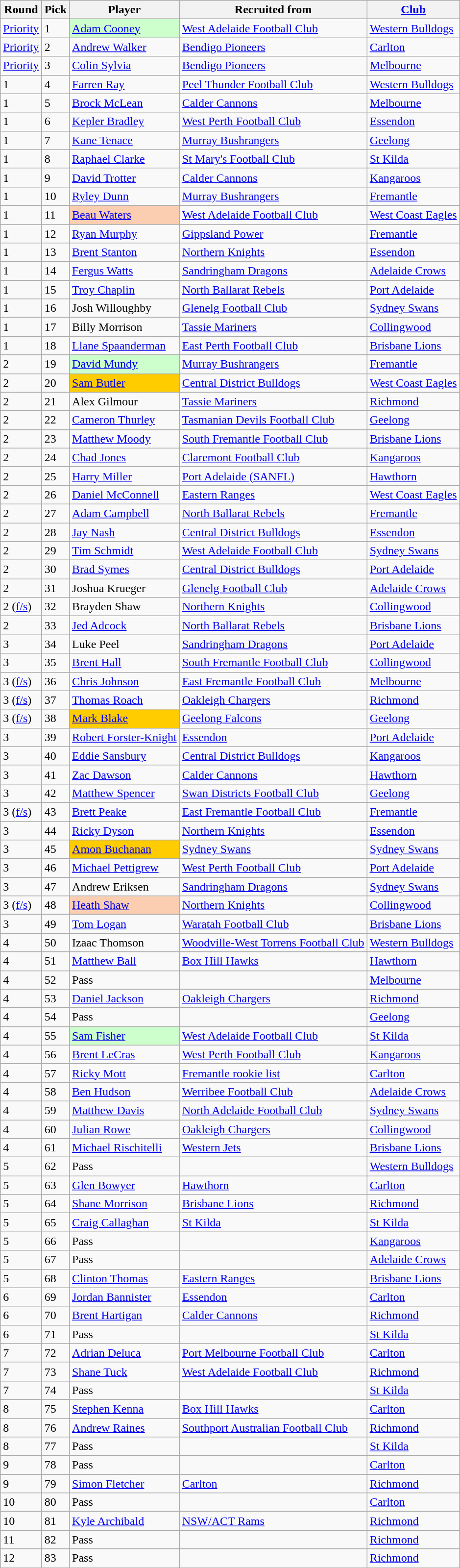<table class="wikitable sortable">
<tr>
<th>Round</th>
<th>Pick</th>
<th>Player</th>
<th>Recruited from</th>
<th><a href='#'>Club</a></th>
</tr>
<tr>
<td><a href='#'>Priority</a></td>
<td>1</td>
<td bgcolor="#CCFFCC"><a href='#'>Adam Cooney</a></td>
<td><a href='#'>West Adelaide Football Club</a></td>
<td><a href='#'>Western Bulldogs</a></td>
</tr>
<tr>
<td><a href='#'>Priority</a></td>
<td>2</td>
<td><a href='#'>Andrew Walker</a></td>
<td><a href='#'>Bendigo Pioneers</a></td>
<td><a href='#'>Carlton</a></td>
</tr>
<tr>
<td><a href='#'>Priority</a></td>
<td>3</td>
<td><a href='#'>Colin Sylvia</a></td>
<td><a href='#'>Bendigo Pioneers</a></td>
<td><a href='#'>Melbourne</a></td>
</tr>
<tr>
<td>1</td>
<td>4</td>
<td><a href='#'>Farren Ray</a></td>
<td><a href='#'>Peel Thunder Football Club</a></td>
<td><a href='#'>Western Bulldogs</a></td>
</tr>
<tr>
<td>1</td>
<td>5</td>
<td><a href='#'>Brock McLean</a></td>
<td><a href='#'>Calder Cannons</a></td>
<td><a href='#'>Melbourne</a></td>
</tr>
<tr>
<td>1</td>
<td>6</td>
<td><a href='#'>Kepler Bradley</a></td>
<td><a href='#'>West Perth Football Club</a></td>
<td><a href='#'>Essendon</a></td>
</tr>
<tr>
<td>1</td>
<td>7</td>
<td><a href='#'>Kane Tenace</a></td>
<td><a href='#'>Murray Bushrangers</a></td>
<td><a href='#'>Geelong</a></td>
</tr>
<tr>
<td>1</td>
<td>8</td>
<td><a href='#'>Raphael Clarke</a></td>
<td><a href='#'>St Mary's Football Club</a></td>
<td><a href='#'>St Kilda</a></td>
</tr>
<tr>
<td>1</td>
<td>9</td>
<td><a href='#'>David Trotter</a></td>
<td><a href='#'>Calder Cannons</a></td>
<td><a href='#'>Kangaroos</a></td>
</tr>
<tr>
<td>1</td>
<td>10</td>
<td><a href='#'>Ryley Dunn</a></td>
<td><a href='#'>Murray Bushrangers</a></td>
<td><a href='#'>Fremantle</a></td>
</tr>
<tr>
<td>1</td>
<td>11</td>
<td bgcolor="#FBCEB1"><a href='#'>Beau Waters</a></td>
<td><a href='#'>West Adelaide Football Club</a></td>
<td><a href='#'>West Coast Eagles</a></td>
</tr>
<tr>
<td>1</td>
<td>12</td>
<td><a href='#'>Ryan Murphy</a></td>
<td><a href='#'>Gippsland Power</a></td>
<td><a href='#'>Fremantle</a></td>
</tr>
<tr>
<td>1</td>
<td>13</td>
<td><a href='#'>Brent Stanton</a></td>
<td><a href='#'>Northern Knights</a></td>
<td><a href='#'>Essendon</a></td>
</tr>
<tr>
<td>1</td>
<td>14</td>
<td><a href='#'>Fergus Watts</a></td>
<td><a href='#'>Sandringham Dragons</a></td>
<td><a href='#'>Adelaide Crows</a></td>
</tr>
<tr>
<td>1</td>
<td>15</td>
<td><a href='#'>Troy Chaplin</a></td>
<td><a href='#'>North Ballarat Rebels</a></td>
<td><a href='#'>Port Adelaide</a></td>
</tr>
<tr>
<td>1</td>
<td>16</td>
<td>Josh Willoughby</td>
<td><a href='#'>Glenelg Football Club</a></td>
<td><a href='#'>Sydney Swans</a></td>
</tr>
<tr>
<td>1</td>
<td>17</td>
<td>Billy Morrison</td>
<td><a href='#'>Tassie Mariners</a></td>
<td><a href='#'>Collingwood</a></td>
</tr>
<tr>
<td>1</td>
<td>18</td>
<td><a href='#'>Llane Spaanderman</a></td>
<td><a href='#'>East Perth Football Club</a></td>
<td><a href='#'>Brisbane Lions</a></td>
</tr>
<tr>
<td>2</td>
<td>19</td>
<td bgcolor="#CCFFCC"><a href='#'>David Mundy</a></td>
<td><a href='#'>Murray Bushrangers</a></td>
<td><a href='#'>Fremantle</a></td>
</tr>
<tr>
<td>2</td>
<td>20</td>
<td bgcolor="#FFCC00"><a href='#'>Sam Butler</a></td>
<td><a href='#'>Central District Bulldogs</a></td>
<td><a href='#'>West Coast Eagles</a></td>
</tr>
<tr>
<td>2</td>
<td>21</td>
<td>Alex Gilmour</td>
<td><a href='#'>Tassie Mariners</a></td>
<td><a href='#'>Richmond</a></td>
</tr>
<tr>
<td>2</td>
<td>22</td>
<td><a href='#'>Cameron Thurley</a></td>
<td><a href='#'>Tasmanian Devils Football Club</a></td>
<td><a href='#'>Geelong</a></td>
</tr>
<tr>
<td>2</td>
<td>23</td>
<td><a href='#'>Matthew Moody</a></td>
<td><a href='#'>South Fremantle Football Club</a></td>
<td><a href='#'>Brisbane Lions</a></td>
</tr>
<tr>
<td>2</td>
<td>24</td>
<td><a href='#'>Chad Jones</a></td>
<td><a href='#'>Claremont Football Club</a></td>
<td><a href='#'>Kangaroos</a></td>
</tr>
<tr>
<td>2</td>
<td>25</td>
<td><a href='#'>Harry Miller</a></td>
<td><a href='#'>Port Adelaide (SANFL)</a></td>
<td><a href='#'>Hawthorn</a></td>
</tr>
<tr>
<td>2</td>
<td>26</td>
<td><a href='#'>Daniel McConnell</a></td>
<td><a href='#'>Eastern Ranges</a></td>
<td><a href='#'>West Coast Eagles</a></td>
</tr>
<tr>
<td>2</td>
<td>27</td>
<td><a href='#'>Adam Campbell</a></td>
<td><a href='#'>North Ballarat Rebels</a></td>
<td><a href='#'>Fremantle</a></td>
</tr>
<tr>
<td>2</td>
<td>28</td>
<td><a href='#'>Jay Nash</a></td>
<td><a href='#'>Central District Bulldogs</a></td>
<td><a href='#'>Essendon</a></td>
</tr>
<tr>
<td>2</td>
<td>29</td>
<td><a href='#'>Tim Schmidt</a></td>
<td><a href='#'>West Adelaide Football Club</a></td>
<td><a href='#'>Sydney Swans</a></td>
</tr>
<tr>
<td>2</td>
<td>30</td>
<td><a href='#'>Brad Symes</a></td>
<td><a href='#'>Central District Bulldogs</a></td>
<td><a href='#'>Port Adelaide</a></td>
</tr>
<tr>
<td>2</td>
<td>31</td>
<td>Joshua Krueger</td>
<td><a href='#'>Glenelg Football Club</a></td>
<td><a href='#'>Adelaide Crows</a></td>
</tr>
<tr>
<td>2 (<a href='#'>f/s</a>)</td>
<td>32</td>
<td>Brayden Shaw</td>
<td><a href='#'>Northern Knights</a></td>
<td><a href='#'>Collingwood</a></td>
</tr>
<tr>
<td>2</td>
<td>33</td>
<td><a href='#'>Jed Adcock</a></td>
<td><a href='#'>North Ballarat Rebels</a></td>
<td><a href='#'>Brisbane Lions</a></td>
</tr>
<tr>
<td>3</td>
<td>34</td>
<td>Luke Peel</td>
<td><a href='#'>Sandringham Dragons</a></td>
<td><a href='#'>Port Adelaide</a></td>
</tr>
<tr>
<td>3</td>
<td>35</td>
<td><a href='#'>Brent Hall</a></td>
<td><a href='#'>South Fremantle Football Club</a></td>
<td><a href='#'>Collingwood</a></td>
</tr>
<tr>
<td>3 (<a href='#'>f/s</a>)</td>
<td>36</td>
<td><a href='#'>Chris Johnson</a></td>
<td><a href='#'>East Fremantle Football Club</a></td>
<td><a href='#'>Melbourne</a></td>
</tr>
<tr>
<td>3 (<a href='#'>f/s</a>)</td>
<td>37</td>
<td><a href='#'>Thomas Roach</a></td>
<td><a href='#'>Oakleigh Chargers</a></td>
<td><a href='#'>Richmond</a></td>
</tr>
<tr>
<td>3 (<a href='#'>f/s</a>)</td>
<td>38</td>
<td bgcolor="#FFCC00"><a href='#'>Mark Blake</a></td>
<td><a href='#'>Geelong Falcons</a></td>
<td><a href='#'>Geelong</a></td>
</tr>
<tr>
<td>3</td>
<td>39</td>
<td><a href='#'>Robert Forster-Knight</a></td>
<td><a href='#'>Essendon</a></td>
<td><a href='#'>Port Adelaide</a></td>
</tr>
<tr>
<td>3</td>
<td>40</td>
<td><a href='#'>Eddie Sansbury</a></td>
<td><a href='#'>Central District Bulldogs</a></td>
<td><a href='#'>Kangaroos</a></td>
</tr>
<tr>
<td>3</td>
<td>41</td>
<td><a href='#'>Zac Dawson</a></td>
<td><a href='#'>Calder Cannons</a></td>
<td><a href='#'>Hawthorn</a></td>
</tr>
<tr>
<td>3</td>
<td>42</td>
<td><a href='#'>Matthew Spencer</a></td>
<td><a href='#'>Swan Districts Football Club</a></td>
<td><a href='#'>Geelong</a></td>
</tr>
<tr>
<td>3 (<a href='#'>f/s</a>)</td>
<td>43</td>
<td><a href='#'>Brett Peake</a></td>
<td><a href='#'>East Fremantle Football Club</a></td>
<td><a href='#'>Fremantle</a></td>
</tr>
<tr>
<td>3</td>
<td>44</td>
<td><a href='#'>Ricky Dyson</a></td>
<td><a href='#'>Northern Knights</a></td>
<td><a href='#'>Essendon</a></td>
</tr>
<tr>
<td>3</td>
<td>45</td>
<td bgcolor="#FFCC00"><a href='#'>Amon Buchanan</a></td>
<td><a href='#'>Sydney Swans</a></td>
<td><a href='#'>Sydney Swans</a></td>
</tr>
<tr>
<td>3</td>
<td>46</td>
<td><a href='#'>Michael Pettigrew</a></td>
<td><a href='#'>West Perth Football Club</a></td>
<td><a href='#'>Port Adelaide</a></td>
</tr>
<tr>
<td>3</td>
<td>47</td>
<td>Andrew Eriksen</td>
<td><a href='#'>Sandringham Dragons</a></td>
<td><a href='#'>Sydney Swans</a></td>
</tr>
<tr>
<td>3 (<a href='#'>f/s</a>)</td>
<td>48</td>
<td bgcolor="#FBCEB1"><a href='#'>Heath Shaw</a></td>
<td><a href='#'>Northern Knights</a></td>
<td><a href='#'>Collingwood</a></td>
</tr>
<tr>
<td>3</td>
<td>49</td>
<td><a href='#'>Tom Logan</a></td>
<td><a href='#'>Waratah Football Club</a></td>
<td><a href='#'>Brisbane Lions</a></td>
</tr>
<tr>
<td>4</td>
<td>50</td>
<td>Izaac Thomson</td>
<td><a href='#'>Woodville-West Torrens Football Club</a></td>
<td><a href='#'>Western Bulldogs</a></td>
</tr>
<tr>
<td>4</td>
<td>51</td>
<td><a href='#'>Matthew Ball</a></td>
<td><a href='#'>Box Hill Hawks</a></td>
<td><a href='#'>Hawthorn</a></td>
</tr>
<tr>
<td>4</td>
<td>52</td>
<td>Pass</td>
<td></td>
<td><a href='#'>Melbourne</a></td>
</tr>
<tr>
<td>4</td>
<td>53</td>
<td><a href='#'>Daniel Jackson</a></td>
<td><a href='#'>Oakleigh Chargers</a></td>
<td><a href='#'>Richmond</a></td>
</tr>
<tr>
<td>4</td>
<td>54</td>
<td>Pass</td>
<td></td>
<td><a href='#'>Geelong</a></td>
</tr>
<tr>
<td>4</td>
<td>55</td>
<td bgcolor="#CCFFCC"><a href='#'>Sam Fisher</a></td>
<td><a href='#'>West Adelaide Football Club</a></td>
<td><a href='#'>St Kilda</a></td>
</tr>
<tr>
<td>4</td>
<td>56</td>
<td><a href='#'>Brent LeCras</a></td>
<td><a href='#'>West Perth Football Club</a></td>
<td><a href='#'>Kangaroos</a></td>
</tr>
<tr>
<td>4</td>
<td>57</td>
<td><a href='#'>Ricky Mott</a></td>
<td><a href='#'>Fremantle rookie list</a></td>
<td><a href='#'>Carlton</a></td>
</tr>
<tr>
<td>4</td>
<td>58</td>
<td><a href='#'>Ben Hudson</a></td>
<td><a href='#'>Werribee Football Club</a></td>
<td><a href='#'>Adelaide Crows</a></td>
</tr>
<tr>
<td>4</td>
<td>59</td>
<td><a href='#'>Matthew Davis</a></td>
<td><a href='#'>North Adelaide Football Club</a></td>
<td><a href='#'>Sydney Swans</a></td>
</tr>
<tr>
<td>4</td>
<td>60</td>
<td><a href='#'>Julian Rowe</a></td>
<td><a href='#'>Oakleigh Chargers</a></td>
<td><a href='#'>Collingwood</a></td>
</tr>
<tr>
<td>4</td>
<td>61</td>
<td><a href='#'>Michael Rischitelli</a></td>
<td><a href='#'>Western Jets</a></td>
<td><a href='#'>Brisbane Lions</a></td>
</tr>
<tr>
<td>5</td>
<td>62</td>
<td>Pass</td>
<td></td>
<td><a href='#'>Western Bulldogs</a></td>
</tr>
<tr>
<td>5</td>
<td>63</td>
<td><a href='#'>Glen Bowyer</a></td>
<td><a href='#'>Hawthorn</a></td>
<td><a href='#'>Carlton</a></td>
</tr>
<tr>
<td>5</td>
<td>64</td>
<td><a href='#'>Shane Morrison</a></td>
<td><a href='#'>Brisbane Lions</a></td>
<td><a href='#'>Richmond</a></td>
</tr>
<tr>
<td>5</td>
<td>65</td>
<td><a href='#'>Craig Callaghan</a></td>
<td><a href='#'>St Kilda</a></td>
<td><a href='#'>St Kilda</a></td>
</tr>
<tr>
<td>5</td>
<td>66</td>
<td>Pass</td>
<td></td>
<td><a href='#'>Kangaroos</a></td>
</tr>
<tr>
<td>5</td>
<td>67</td>
<td>Pass</td>
<td></td>
<td><a href='#'>Adelaide Crows</a></td>
</tr>
<tr>
<td>5</td>
<td>68</td>
<td><a href='#'>Clinton Thomas</a></td>
<td><a href='#'>Eastern Ranges</a></td>
<td><a href='#'>Brisbane Lions</a></td>
</tr>
<tr>
<td>6</td>
<td>69</td>
<td><a href='#'>Jordan Bannister</a></td>
<td><a href='#'>Essendon</a></td>
<td><a href='#'>Carlton</a></td>
</tr>
<tr>
<td>6</td>
<td>70</td>
<td><a href='#'>Brent Hartigan</a></td>
<td><a href='#'>Calder Cannons</a></td>
<td><a href='#'>Richmond</a></td>
</tr>
<tr>
<td>6</td>
<td>71</td>
<td>Pass</td>
<td></td>
<td><a href='#'>St Kilda</a></td>
</tr>
<tr>
<td>7</td>
<td>72</td>
<td><a href='#'>Adrian Deluca</a></td>
<td><a href='#'>Port Melbourne Football Club</a></td>
<td><a href='#'>Carlton</a></td>
</tr>
<tr>
<td>7</td>
<td>73</td>
<td><a href='#'>Shane Tuck</a></td>
<td><a href='#'>West Adelaide Football Club</a></td>
<td><a href='#'>Richmond</a></td>
</tr>
<tr>
<td>7</td>
<td>74</td>
<td>Pass</td>
<td></td>
<td><a href='#'>St Kilda</a></td>
</tr>
<tr>
<td>8</td>
<td>75</td>
<td><a href='#'>Stephen Kenna</a></td>
<td><a href='#'>Box Hill Hawks</a></td>
<td><a href='#'>Carlton</a></td>
</tr>
<tr>
<td>8</td>
<td>76</td>
<td><a href='#'>Andrew Raines</a></td>
<td><a href='#'>Southport Australian Football Club</a></td>
<td><a href='#'>Richmond</a></td>
</tr>
<tr>
<td>8</td>
<td>77</td>
<td>Pass</td>
<td></td>
<td><a href='#'>St Kilda</a></td>
</tr>
<tr>
<td>9</td>
<td>78</td>
<td>Pass</td>
<td></td>
<td><a href='#'>Carlton</a></td>
</tr>
<tr>
<td>9</td>
<td>79</td>
<td><a href='#'>Simon Fletcher</a></td>
<td><a href='#'>Carlton</a></td>
<td><a href='#'>Richmond</a></td>
</tr>
<tr>
<td>10</td>
<td>80</td>
<td>Pass</td>
<td></td>
<td><a href='#'>Carlton</a></td>
</tr>
<tr>
<td>10</td>
<td>81</td>
<td><a href='#'>Kyle Archibald</a></td>
<td><a href='#'>NSW/ACT Rams</a></td>
<td><a href='#'>Richmond</a></td>
</tr>
<tr>
<td>11</td>
<td>82</td>
<td>Pass</td>
<td></td>
<td><a href='#'>Richmond</a></td>
</tr>
<tr>
<td>12</td>
<td>83</td>
<td>Pass</td>
<td></td>
<td><a href='#'>Richmond</a></td>
</tr>
</table>
